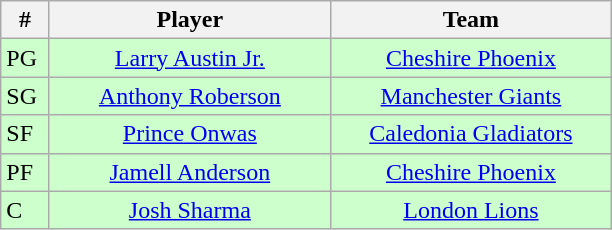<table class="wikitable" style="text-align:center">
<tr>
<th width=25>#</th>
<th width=180>Player</th>
<th width=180>Team</th>
</tr>
<tr style="background:#cfc;">
<td align=left>PG</td>
<td><a href='#'>Larry Austin Jr.</a></td>
<td><a href='#'>Cheshire Phoenix</a></td>
</tr>
<tr style="background:#cfc;">
<td align=left>SG</td>
<td><a href='#'> Anthony Roberson</a></td>
<td><a href='#'>Manchester Giants</a></td>
</tr>
<tr style="background:#cfc;">
<td align=left>SF</td>
<td><a href='#'>Prince Onwas</a></td>
<td><a href='#'>Caledonia Gladiators</a></td>
</tr>
<tr style="background:#cfc;">
<td align=left>PF</td>
<td><a href='#'>Jamell Anderson</a></td>
<td><a href='#'>Cheshire Phoenix</a></td>
</tr>
<tr style="background:#cfc;">
<td align=left>C</td>
<td><a href='#'>Josh Sharma</a></td>
<td><a href='#'>London Lions</a></td>
</tr>
</table>
